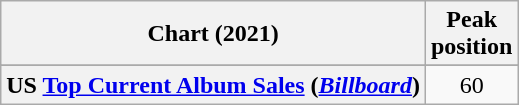<table class="wikitable sortable plainrowheaders" style="text-align:center">
<tr>
<th scope="col">Chart (2021)</th>
<th scope="col">Peak<br>position</th>
</tr>
<tr>
</tr>
<tr>
</tr>
<tr>
</tr>
<tr>
<th scope="row">US <a href='#'>Top Current Album Sales</a> (<em><a href='#'>Billboard</a></em>)</th>
<td>60</td>
</tr>
</table>
